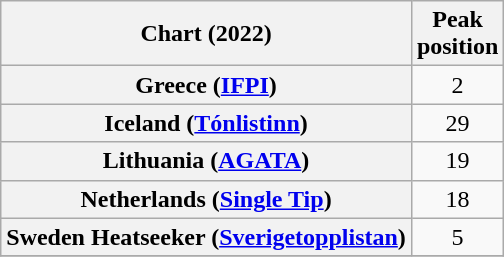<table class="wikitable sortable plainrowheaders" style="text-align:center">
<tr>
<th scope="col">Chart (2022)</th>
<th scope="col">Peak<br>position</th>
</tr>
<tr>
<th scope="row">Greece (<a href='#'>IFPI</a>)</th>
<td>2</td>
</tr>
<tr>
<th scope="row">Iceland (<a href='#'>Tónlistinn</a>)</th>
<td>29</td>
</tr>
<tr>
<th scope="row">Lithuania (<a href='#'>AGATA</a>)</th>
<td>19</td>
</tr>
<tr>
<th scope="row">Netherlands (<a href='#'>Single Tip</a>)</th>
<td>18</td>
</tr>
<tr>
<th scope="row">Sweden Heatseeker (<a href='#'>Sverigetopplistan</a>)</th>
<td>5</td>
</tr>
<tr>
</tr>
</table>
